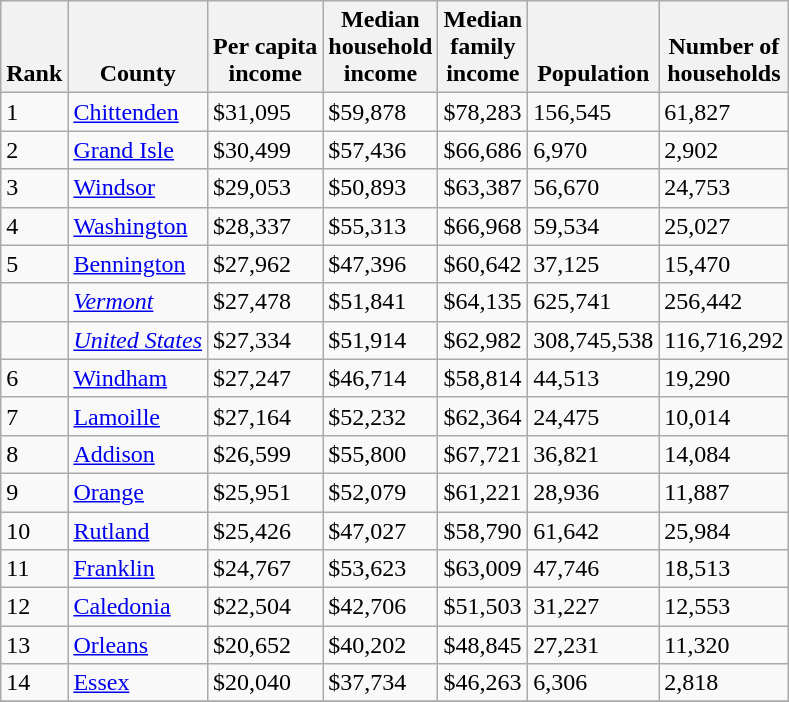<table class="wikitable sortable">
<tr valign=bottom>
<th>Rank</th>
<th>County</th>
<th>Per capita<br>income</th>
<th>Median<br>household<br>income</th>
<th>Median<br>family<br>income</th>
<th>Population</th>
<th>Number of<br>households</th>
</tr>
<tr>
<td>1</td>
<td><a href='#'>Chittenden</a></td>
<td>$31,095</td>
<td>$59,878</td>
<td>$78,283</td>
<td>156,545</td>
<td>61,827</td>
</tr>
<tr>
<td>2</td>
<td><a href='#'>Grand Isle</a></td>
<td>$30,499</td>
<td>$57,436</td>
<td>$66,686</td>
<td>6,970</td>
<td>2,902</td>
</tr>
<tr>
<td>3</td>
<td><a href='#'>Windsor</a></td>
<td>$29,053</td>
<td>$50,893</td>
<td>$63,387</td>
<td>56,670</td>
<td>24,753</td>
</tr>
<tr>
<td>4</td>
<td><a href='#'>Washington</a></td>
<td>$28,337</td>
<td>$55,313</td>
<td>$66,968</td>
<td>59,534</td>
<td>25,027</td>
</tr>
<tr>
<td>5</td>
<td><a href='#'>Bennington</a></td>
<td>$27,962</td>
<td>$47,396</td>
<td>$60,642</td>
<td>37,125</td>
<td>15,470</td>
</tr>
<tr>
<td></td>
<td><em><a href='#'>Vermont</a></em></td>
<td>$27,478</td>
<td>$51,841</td>
<td>$64,135</td>
<td>625,741</td>
<td>256,442</td>
</tr>
<tr>
<td></td>
<td><em><a href='#'>United States</a></em></td>
<td>$27,334</td>
<td>$51,914</td>
<td>$62,982</td>
<td>308,745,538</td>
<td>116,716,292</td>
</tr>
<tr>
<td>6</td>
<td><a href='#'>Windham</a></td>
<td>$27,247</td>
<td>$46,714</td>
<td>$58,814</td>
<td>44,513</td>
<td>19,290</td>
</tr>
<tr>
<td>7</td>
<td><a href='#'>Lamoille</a></td>
<td>$27,164</td>
<td>$52,232</td>
<td>$62,364</td>
<td>24,475</td>
<td>10,014</td>
</tr>
<tr>
<td>8</td>
<td><a href='#'>Addison</a></td>
<td>$26,599</td>
<td>$55,800</td>
<td>$67,721</td>
<td>36,821</td>
<td>14,084</td>
</tr>
<tr>
<td>9</td>
<td><a href='#'>Orange</a></td>
<td>$25,951</td>
<td>$52,079</td>
<td>$61,221</td>
<td>28,936</td>
<td>11,887</td>
</tr>
<tr>
<td>10</td>
<td><a href='#'>Rutland</a></td>
<td>$25,426</td>
<td>$47,027</td>
<td>$58,790</td>
<td>61,642</td>
<td>25,984</td>
</tr>
<tr>
<td>11</td>
<td><a href='#'>Franklin</a></td>
<td>$24,767</td>
<td>$53,623</td>
<td>$63,009</td>
<td>47,746</td>
<td>18,513</td>
</tr>
<tr>
<td>12</td>
<td><a href='#'>Caledonia</a></td>
<td>$22,504</td>
<td>$42,706</td>
<td>$51,503</td>
<td>31,227</td>
<td>12,553</td>
</tr>
<tr>
<td>13</td>
<td><a href='#'>Orleans</a></td>
<td>$20,652</td>
<td>$40,202</td>
<td>$48,845</td>
<td>27,231</td>
<td>11,320</td>
</tr>
<tr>
<td>14</td>
<td><a href='#'>Essex</a></td>
<td>$20,040</td>
<td>$37,734</td>
<td>$46,263</td>
<td>6,306</td>
<td>2,818</td>
</tr>
<tr>
</tr>
</table>
